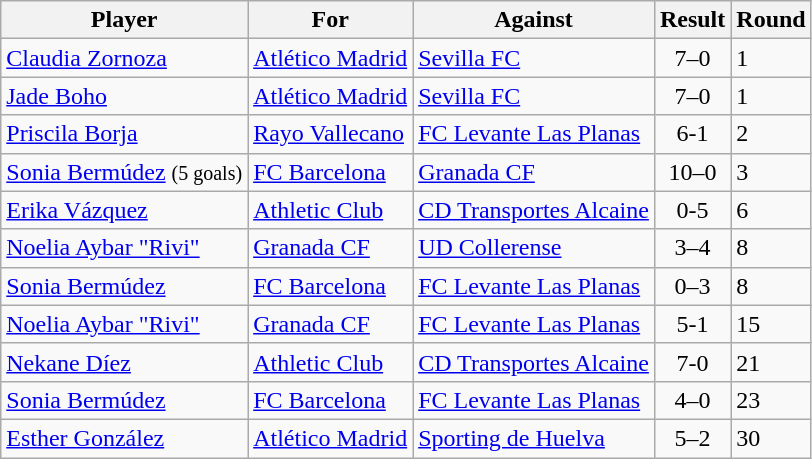<table class="wikitable sortable">
<tr>
<th>Player</th>
<th>For</th>
<th>Against</th>
<th align=center>Result</th>
<th>Round</th>
</tr>
<tr>
<td><a href='#'>Claudia Zornoza</a></td>
<td><a href='#'>Atlético Madrid</a></td>
<td><a href='#'>Sevilla FC</a></td>
<td align="center">7–0</td>
<td>1</td>
</tr>
<tr>
<td><a href='#'>Jade Boho</a></td>
<td><a href='#'>Atlético Madrid</a></td>
<td><a href='#'>Sevilla FC</a></td>
<td align="center">7–0</td>
<td>1</td>
</tr>
<tr>
<td><a href='#'>Priscila Borja</a></td>
<td><a href='#'>Rayo Vallecano</a></td>
<td><a href='#'>FC Levante Las Planas</a></td>
<td align="center">6-1</td>
<td>2</td>
</tr>
<tr>
<td><a href='#'>Sonia Bermúdez</a> <small>(5 goals)</small></td>
<td><a href='#'>FC Barcelona</a></td>
<td><a href='#'>Granada CF</a></td>
<td align="center">10–0</td>
<td>3</td>
</tr>
<tr>
<td><a href='#'>Erika Vázquez</a></td>
<td><a href='#'>Athletic Club</a></td>
<td><a href='#'>CD Transportes Alcaine</a></td>
<td align="center">0-5</td>
<td>6</td>
</tr>
<tr>
<td><a href='#'>Noelia Aybar "Rivi"</a></td>
<td><a href='#'>Granada CF</a></td>
<td><a href='#'>UD Collerense</a></td>
<td align="center">3–4</td>
<td>8</td>
</tr>
<tr>
<td><a href='#'>Sonia Bermúdez</a></td>
<td><a href='#'>FC Barcelona</a></td>
<td><a href='#'>FC Levante Las Planas</a></td>
<td align="center">0–3</td>
<td>8</td>
</tr>
<tr>
<td><a href='#'>Noelia Aybar "Rivi"</a></td>
<td><a href='#'>Granada CF</a></td>
<td><a href='#'>FC Levante Las Planas</a></td>
<td align="center">5-1</td>
<td>15</td>
</tr>
<tr>
<td><a href='#'>Nekane Díez</a></td>
<td><a href='#'>Athletic Club</a></td>
<td><a href='#'>CD Transportes Alcaine</a></td>
<td align="center">7-0</td>
<td>21</td>
</tr>
<tr>
<td><a href='#'>Sonia Bermúdez</a></td>
<td><a href='#'>FC Barcelona</a></td>
<td><a href='#'>FC Levante Las Planas</a></td>
<td align="center">4–0</td>
<td>23</td>
</tr>
<tr>
<td><a href='#'>Esther González</a></td>
<td><a href='#'>Atlético Madrid</a></td>
<td><a href='#'>Sporting de Huelva</a></td>
<td align="center">5–2</td>
<td>30</td>
</tr>
</table>
